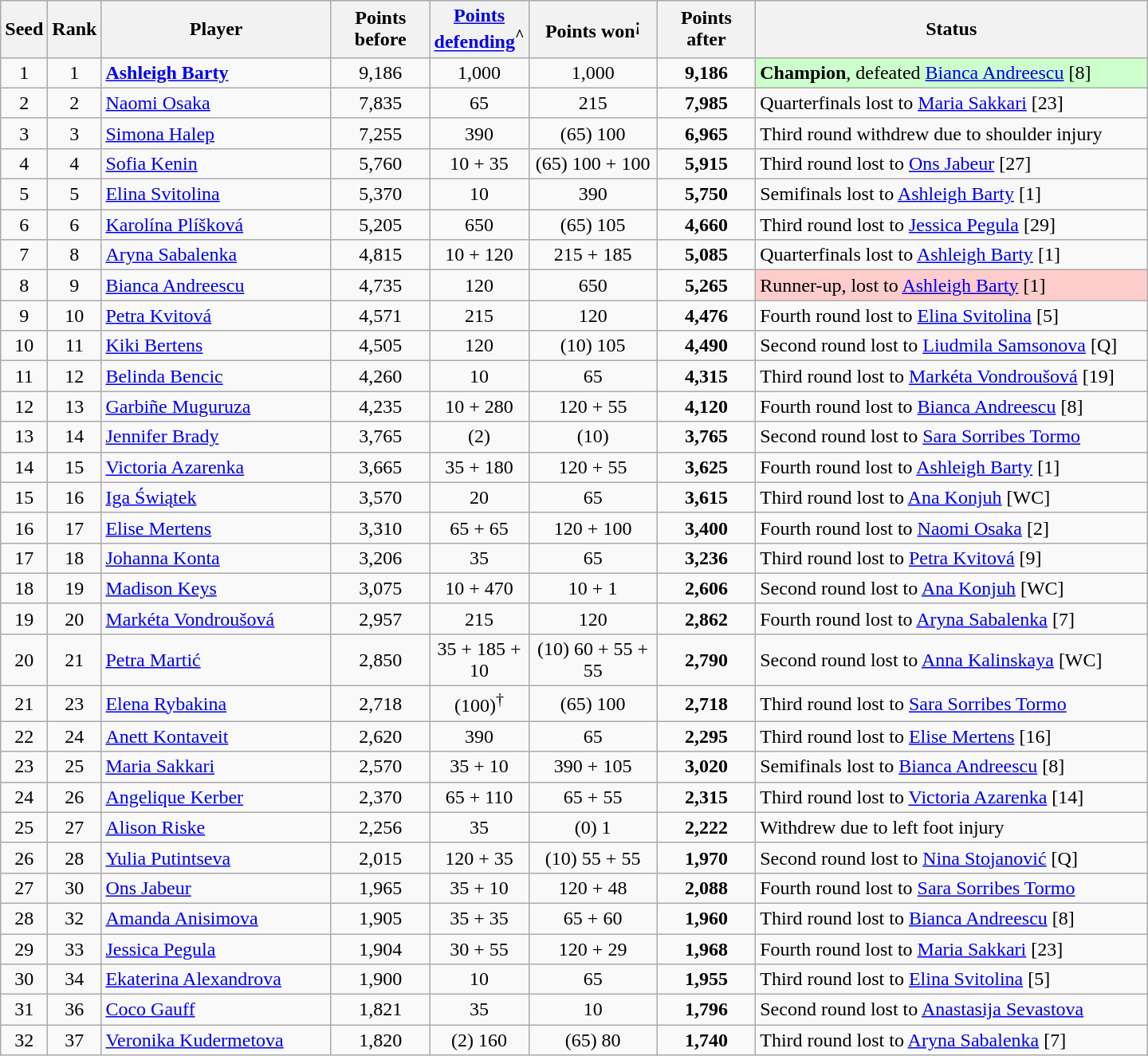<table class="wikitable sortable">
<tr>
<th style="width:30px;">Seed</th>
<th style="width:30px;">Rank</th>
<th style="width:185px;">Player</th>
<th style="width:75px;">Points before</th>
<th style="width:75px;"><a href='#'>Points defending</a><sup>^</sup></th>
<th style="width:100px;">Points won<sup>¡</sup></th>
<th style="width:75px;">Points after</th>
<th style="width:320px;">Status</th>
</tr>
<tr>
<td style="text-align:center;">1</td>
<td style="text-align:center;">1</td>
<td> <strong><a href='#'>Ashleigh Barty</a></strong></td>
<td style="text-align:center;">9,186</td>
<td style="text-align:center;">1,000</td>
<td style="text-align:center;">1,000</td>
<td style="text-align:center;"><strong>9,186</strong></td>
<td style="background:#cfc;"><strong>Champion</strong>, defeated  <a href='#'>Bianca Andreescu</a> [8]</td>
</tr>
<tr>
<td style="text-align:center;">2</td>
<td style="text-align:center;">2</td>
<td> <a href='#'>Naomi Osaka</a></td>
<td style="text-align:center;">7,835</td>
<td style="text-align:center;">65</td>
<td style="text-align:center;">215</td>
<td style="text-align:center;"><strong>7,985</strong></td>
<td>Quarterfinals lost to  <a href='#'>Maria Sakkari</a> [23]</td>
</tr>
<tr>
<td style="text-align:center;">3</td>
<td style="text-align:center;">3</td>
<td> <a href='#'>Simona Halep</a></td>
<td style="text-align:center;">7,255</td>
<td style="text-align:center;">390</td>
<td style="text-align:center;">(65) 100</td>
<td style="text-align:center;"><strong>6,965</strong></td>
<td>Third round withdrew due to shoulder injury</td>
</tr>
<tr>
<td style="text-align:center;">4</td>
<td style="text-align:center;">4</td>
<td> <a href='#'>Sofia Kenin</a></td>
<td style="text-align:center;">5,760</td>
<td style="text-align:center;">10 + 35</td>
<td style="text-align:center;">(65) 100 + 100</td>
<td style="text-align:center;"><strong>5,915</strong></td>
<td>Third round lost to  <a href='#'>Ons Jabeur</a> [27]</td>
</tr>
<tr style=>
<td style="text-align:center;">5</td>
<td style="text-align:center;">5</td>
<td> <a href='#'>Elina Svitolina</a></td>
<td style="text-align:center;">5,370</td>
<td style="text-align:center;">10</td>
<td style="text-align:center;">390</td>
<td style="text-align:center;"><strong>5,750</strong></td>
<td>Semifinals lost to  <a href='#'>Ashleigh Barty</a> [1]</td>
</tr>
<tr>
<td style="text-align:center;">6</td>
<td style="text-align:center;">6</td>
<td> <a href='#'>Karolína Plíšková</a></td>
<td style="text-align:center;">5,205</td>
<td style="text-align:center;">650</td>
<td style="text-align:center;">(65) 105</td>
<td style="text-align:center;"><strong>4,660</strong></td>
<td>Third round lost to  <a href='#'>Jessica Pegula</a> [29]</td>
</tr>
<tr>
<td style="text-align:center;">7</td>
<td style="text-align:center;">8</td>
<td> <a href='#'>Aryna Sabalenka</a></td>
<td style="text-align:center;">4,815</td>
<td style="text-align:center;">10 + 120</td>
<td style="text-align:center;">215 + 185</td>
<td style="text-align:center;"><strong>5,085</strong></td>
<td>Quarterfinals lost to  <a href='#'>Ashleigh Barty</a> [1]</td>
</tr>
<tr>
<td style="text-align:center;">8</td>
<td style="text-align:center;">9</td>
<td> <a href='#'>Bianca Andreescu</a></td>
<td style="text-align:center;">4,735</td>
<td style="text-align:center;">120</td>
<td style="text-align:center;">650</td>
<td style="text-align:center;"><strong>5,265</strong></td>
<td style="background:#fcc;">Runner-up, lost to  <a href='#'>Ashleigh Barty</a> [1]</td>
</tr>
<tr>
<td style="text-align:center;">9</td>
<td style="text-align:center;">10</td>
<td> <a href='#'>Petra Kvitová</a></td>
<td style="text-align:center;">4,571</td>
<td style="text-align:center;">215</td>
<td style="text-align:center;">120</td>
<td style="text-align:center;"><strong>4,476</strong></td>
<td>Fourth round lost to  <a href='#'>Elina Svitolina</a> [5]</td>
</tr>
<tr>
<td style="text-align:center;">10</td>
<td style="text-align:center;">11</td>
<td> <a href='#'>Kiki Bertens</a></td>
<td style="text-align:center;">4,505</td>
<td style="text-align:center;">120</td>
<td style="text-align:center;">(10) 105</td>
<td style="text-align:center;"><strong>4,490</strong></td>
<td>Second round lost to  <a href='#'>Liudmila Samsonova</a> [Q]</td>
</tr>
<tr>
<td style="text-align:center;">11</td>
<td style="text-align:center;">12</td>
<td> <a href='#'>Belinda Bencic</a></td>
<td style="text-align:center;">4,260</td>
<td style="text-align:center;">10</td>
<td style="text-align:center;">65</td>
<td style="text-align:center;"><strong>4,315</strong></td>
<td>Third round lost to  <a href='#'>Markéta Vondroušová</a> [19]</td>
</tr>
<tr>
<td style="text-align:center;">12</td>
<td style="text-align:center;">13</td>
<td> <a href='#'>Garbiñe Muguruza</a></td>
<td style="text-align:center;">4,235</td>
<td style="text-align:center;">10 + 280</td>
<td style="text-align:center;">120 + 55</td>
<td style="text-align:center;"><strong>4,120</strong></td>
<td>Fourth round lost to  <a href='#'>Bianca Andreescu</a> [8]</td>
</tr>
<tr>
<td style="text-align:center;">13</td>
<td style="text-align:center;">14</td>
<td> <a href='#'>Jennifer Brady</a></td>
<td style="text-align:center;">3,765</td>
<td style="text-align:center;">(2)</td>
<td style="text-align:center;">(10)</td>
<td style="text-align:center;"><strong>3,765</strong></td>
<td>Second round lost to  <a href='#'>Sara Sorribes Tormo</a></td>
</tr>
<tr>
<td style="text-align:center;">14</td>
<td style="text-align:center;">15</td>
<td> <a href='#'>Victoria Azarenka</a></td>
<td style="text-align:center;">3,665</td>
<td style="text-align:center;">35 + 180</td>
<td style="text-align:center;">120 + 55</td>
<td style="text-align:center;"><strong>3,625</strong></td>
<td>Fourth round lost to  <a href='#'>Ashleigh Barty</a> [1]</td>
</tr>
<tr>
<td style="text-align:center;">15</td>
<td style="text-align:center;">16</td>
<td> <a href='#'>Iga Świątek</a></td>
<td style="text-align:center;">3,570</td>
<td style="text-align:center;">20</td>
<td style="text-align:center;">65</td>
<td style="text-align:center;"><strong>3,615</strong></td>
<td>Third round lost to  <a href='#'>Ana Konjuh</a> [WC]</td>
</tr>
<tr>
<td style="text-align:center;">16</td>
<td style="text-align:center;">17</td>
<td> <a href='#'>Elise Mertens</a></td>
<td style="text-align:center;">3,310</td>
<td style="text-align:center;">65 + 65</td>
<td style="text-align:center;">120 + 100</td>
<td style="text-align:center;"><strong>3,400</strong></td>
<td>Fourth round lost to  <a href='#'>Naomi Osaka</a> [2]</td>
</tr>
<tr>
<td style="text-align:center;">17</td>
<td style="text-align:center;">18</td>
<td> <a href='#'>Johanna Konta</a></td>
<td style="text-align:center;">3,206</td>
<td style="text-align:center;">35</td>
<td style="text-align:center;">65</td>
<td style="text-align:center;"><strong>3,236</strong></td>
<td>Third round lost to  <a href='#'>Petra Kvitová</a> [9]</td>
</tr>
<tr>
<td style="text-align:center;">18</td>
<td style="text-align:center;">19</td>
<td> <a href='#'>Madison Keys</a></td>
<td style="text-align:center;">3,075</td>
<td style="text-align:center;">10 + 470</td>
<td style="text-align:center;">10 + 1</td>
<td style="text-align:center;"><strong>2,606</strong></td>
<td>Second round lost to  <a href='#'>Ana Konjuh</a> [WC]</td>
</tr>
<tr>
<td style="text-align:center;">19</td>
<td style="text-align:center;">20</td>
<td> <a href='#'>Markéta Vondroušová</a></td>
<td style="text-align:center;">2,957</td>
<td style="text-align:center;">215</td>
<td style="text-align:center;">120</td>
<td style="text-align:center;"><strong>2,862</strong></td>
<td>Fourth round lost to  <a href='#'>Aryna Sabalenka</a> [7]</td>
</tr>
<tr>
<td style="text-align:center;">20</td>
<td style="text-align:center;">21</td>
<td> <a href='#'>Petra Martić</a></td>
<td style="text-align:center;">2,850</td>
<td style="text-align:center;">35 + 185 + 10</td>
<td style="text-align:center;">(10) 60 + 55 + 55</td>
<td style="text-align:center;"><strong>2,790</strong></td>
<td>Second round lost to  <a href='#'>Anna Kalinskaya</a> [WC]</td>
</tr>
<tr>
<td style="text-align:center;">21</td>
<td style="text-align:center;">23</td>
<td> <a href='#'>Elena Rybakina</a></td>
<td style="text-align:center;">2,718</td>
<td style="text-align:center;">(100)<sup>†</sup></td>
<td style="text-align:center;">(65) 100</td>
<td style="text-align:center;"><strong>2,718</strong></td>
<td>Third round lost to  <a href='#'>Sara Sorribes Tormo</a></td>
</tr>
<tr>
<td style="text-align:center;">22</td>
<td style="text-align:center;">24</td>
<td> <a href='#'>Anett Kontaveit</a></td>
<td style="text-align:center;">2,620</td>
<td style="text-align:center;">390</td>
<td style="text-align:center;">65</td>
<td style="text-align:center;"><strong>2,295</strong></td>
<td>Third round lost to  <a href='#'>Elise Mertens</a> [16]</td>
</tr>
<tr style=>
<td style="text-align:center;">23</td>
<td style="text-align:center;">25</td>
<td> <a href='#'>Maria Sakkari</a></td>
<td style="text-align:center;">2,570</td>
<td style="text-align:center;">35 + 10</td>
<td style="text-align:center;">390 + 105</td>
<td style="text-align:center;"><strong>3,020</strong></td>
<td>Semifinals lost to  <a href='#'>Bianca Andreescu</a> [8]</td>
</tr>
<tr>
<td style="text-align:center;">24</td>
<td style="text-align:center;">26</td>
<td> <a href='#'>Angelique Kerber</a></td>
<td style="text-align:center;">2,370</td>
<td style="text-align:center;">65 + 110</td>
<td style="text-align:center;">65 + 55</td>
<td style="text-align:center;"><strong>2,315</strong></td>
<td>Third round lost to  <a href='#'>Victoria Azarenka</a> [14]</td>
</tr>
<tr>
<td style="text-align:center;">25</td>
<td style="text-align:center;">27</td>
<td> <a href='#'>Alison Riske</a></td>
<td style="text-align:center;">2,256</td>
<td style="text-align:center;">35</td>
<td style="text-align:center;">(0) 1</td>
<td style="text-align:center;"><strong>2,222</strong></td>
<td>Withdrew due to left foot injury</td>
</tr>
<tr>
<td style="text-align:center;">26</td>
<td style="text-align:center;">28</td>
<td> <a href='#'>Yulia Putintseva</a></td>
<td style="text-align:center;">2,015</td>
<td style="text-align:center;">120 + 35</td>
<td style="text-align:center;">(10) 55 + 55</td>
<td style="text-align:center;"><strong>1,970</strong></td>
<td>Second round lost to  <a href='#'>Nina Stojanović</a> [Q]</td>
</tr>
<tr>
<td style="text-align:center;">27</td>
<td style="text-align:center;">30</td>
<td> <a href='#'>Ons Jabeur</a></td>
<td style="text-align:center;">1,965</td>
<td style="text-align:center;">35 + 10</td>
<td style="text-align:center;">120 + 48</td>
<td style="text-align:center;"><strong>2,088</strong></td>
<td>Fourth round lost to  <a href='#'>Sara Sorribes Tormo</a></td>
</tr>
<tr>
<td style="text-align:center;">28</td>
<td style="text-align:center;">32</td>
<td> <a href='#'>Amanda Anisimova</a></td>
<td style="text-align:center;">1,905</td>
<td style="text-align:center;">35 + 35</td>
<td style="text-align:center;">65 + 60</td>
<td style="text-align:center;"><strong>1,960</strong></td>
<td>Third round lost to  <a href='#'>Bianca Andreescu</a> [8]</td>
</tr>
<tr>
<td style="text-align:center;">29</td>
<td style="text-align:center;">33</td>
<td> <a href='#'>Jessica Pegula</a></td>
<td style="text-align:center;">1,904</td>
<td style="text-align:center;">30 + 55</td>
<td style="text-align:center;">120 + 29</td>
<td style="text-align:center;"><strong>1,968</strong></td>
<td>Fourth round lost to  <a href='#'>Maria Sakkari</a> [23]</td>
</tr>
<tr>
<td style="text-align:center;">30</td>
<td style="text-align:center;">34</td>
<td> <a href='#'>Ekaterina Alexandrova</a></td>
<td style="text-align:center;">1,900</td>
<td style="text-align:center;">10</td>
<td style="text-align:center;">65</td>
<td style="text-align:center;"><strong>1,955</strong></td>
<td>Third round lost to  <a href='#'>Elina Svitolina</a> [5]</td>
</tr>
<tr>
<td style="text-align:center;">31</td>
<td style="text-align:center;">36</td>
<td> <a href='#'>Coco Gauff</a></td>
<td style="text-align:center;">1,821</td>
<td style="text-align:center;">35</td>
<td style="text-align:center;">10</td>
<td style="text-align:center;"><strong>1,796</strong></td>
<td>Second round lost to  <a href='#'>Anastasija Sevastova</a></td>
</tr>
<tr>
<td style="text-align:center;">32</td>
<td style="text-align:center;">37</td>
<td> <a href='#'>Veronika Kudermetova</a></td>
<td style="text-align:center;">1,820</td>
<td style="text-align:center;">(2) 160</td>
<td style="text-align:center;">(65) 80</td>
<td style="text-align:center;"><strong>1,740</strong></td>
<td>Third round lost to  <a href='#'>Aryna Sabalenka</a> [7]</td>
</tr>
</table>
